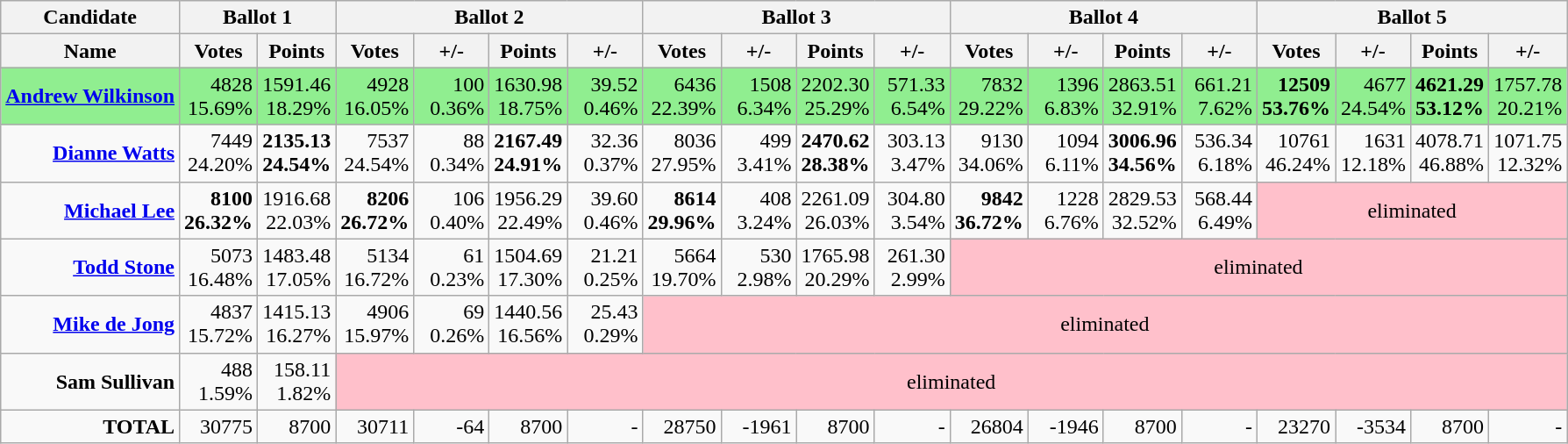<table class="wikitable">
<tr>
<th>Candidate</th>
<th colspan = "2">Ballot 1</th>
<th colspan = "4">Ballot 2</th>
<th colspan = "4">Ballot 3</th>
<th colspan = "4">Ballot 4</th>
<th colspan = "4">Ballot 5</th>
</tr>
<tr>
<th>Name</th>
<th style="width:50px;">Votes</th>
<th style="width:50px;">Points</th>
<th style="width:50px;">Votes</th>
<th style="width:50px;">+/-</th>
<th style="width:50px;">Points</th>
<th style="width:50px;">+/-</th>
<th style="width:50px;">Votes</th>
<th style="width:50px;">+/-</th>
<th style="width:50px;">Points</th>
<th style="width:50px;">+/-</th>
<th style="width:50px;">Votes</th>
<th style="width:50px;">+/-</th>
<th style="width:50px;">Points</th>
<th style="width:50px;">+/-</th>
<th style="width:50px;">Votes</th>
<th style="width:50px;">+/-</th>
<th style="width:50px;">Points</th>
<th style="width:50px;">+/-</th>
</tr>
<tr style="text-align:right;background:lightgreen;">
<td><strong><a href='#'>Andrew Wilkinson</a></strong></td>
<td>4828<br>15.69%</td>
<td>1591.46<br>18.29%</td>
<td>4928<br>16.05%</td>
<td>100<br>0.36%</td>
<td>1630.98<br>18.75%</td>
<td>39.52<br>0.46%</td>
<td>6436<br>22.39%</td>
<td>1508<br>6.34%</td>
<td>2202.30<br>25.29%</td>
<td>571.33<br>6.54%</td>
<td>7832<br>29.22%</td>
<td>1396<br>6.83%</td>
<td>2863.51<br>32.91%</td>
<td>661.21<br>7.62%</td>
<td><strong>12509<br>53.76%</strong></td>
<td>4677<br>24.54%</td>
<td><strong>4621.29<br>53.12%</strong></td>
<td>1757.78<br>20.21%</td>
</tr>
<tr style="text-align:right;">
<td><strong><a href='#'>Dianne Watts</a></strong></td>
<td>7449<br>24.20%</td>
<td><strong>2135.13<br>24.54%</strong></td>
<td>7537<br>24.54%</td>
<td>88<br>0.34%</td>
<td><strong>2167.49<br>24.91%</strong></td>
<td>32.36<br>0.37%</td>
<td>8036<br>27.95%</td>
<td>499<br>3.41%</td>
<td><strong>2470.62<br>28.38%</strong></td>
<td>303.13<br>3.47%</td>
<td>9130<br>34.06%</td>
<td>1094<br>6.11%</td>
<td><strong>3006.96<br>34.56%</strong></td>
<td>536.34<br>6.18%</td>
<td>10761<br>46.24%</td>
<td>1631<br>12.18%</td>
<td>4078.71<br>46.88%</td>
<td>1071.75<br>12.32%</td>
</tr>
<tr style="text-align:right;">
<td><strong><a href='#'>Michael Lee</a></strong></td>
<td><strong>8100<br>26.32%</strong></td>
<td>1916.68<br>22.03%</td>
<td><strong>8206<br>26.72%</strong></td>
<td>106<br>0.40%</td>
<td>1956.29<br>22.49%</td>
<td>39.60<br>0.46%</td>
<td><strong>8614<br>29.96%</strong></td>
<td>408<br>3.24%</td>
<td>2261.09<br>26.03%</td>
<td>304.80<br>3.54%</td>
<td><strong>9842<br>36.72%</strong></td>
<td>1228<br>6.76%</td>
<td>2829.53<br>32.52%</td>
<td>568.44<br>6.49%</td>
<td style="text-align:center; background:pink" colspan=4>eliminated</td>
</tr>
<tr style="text-align:right;">
<td><strong><a href='#'>Todd Stone</a></strong></td>
<td>5073<br>16.48%</td>
<td>1483.48<br>17.05%</td>
<td>5134<br>16.72%</td>
<td>61<br>0.23%</td>
<td>1504.69<br>17.30%</td>
<td>21.21<br>0.25%</td>
<td>5664<br>19.70%</td>
<td>530<br>2.98%</td>
<td>1765.98<br>20.29%</td>
<td>261.30<br>2.99%</td>
<td style="text-align:center; background:pink" colspan=8>eliminated</td>
</tr>
<tr style="text-align:right;">
<td><strong><a href='#'>Mike de Jong</a></strong></td>
<td>4837<br>15.72%</td>
<td>1415.13<br>16.27%</td>
<td>4906<br>15.97%</td>
<td>69<br>0.26%</td>
<td>1440.56<br>16.56%</td>
<td>25.43<br>0.29%</td>
<td style="text-align:center; background:pink" colspan=12>eliminated</td>
</tr>
<tr style="text-align:right;">
<td><strong>Sam Sullivan</strong></td>
<td>488<br>1.59%</td>
<td>158.11<br>1.82%</td>
<td style="text-align:center; background:pink" colspan=16>eliminated</td>
</tr>
<tr style="text-align:right;">
<td><strong>TOTAL</strong></td>
<td>30775</td>
<td>8700</td>
<td>30711</td>
<td>-64</td>
<td>8700</td>
<td>-</td>
<td>28750</td>
<td>-1961</td>
<td>8700</td>
<td>-</td>
<td>26804</td>
<td>-1946</td>
<td>8700</td>
<td>-</td>
<td>23270</td>
<td>-3534</td>
<td>8700</td>
<td>-</td>
</tr>
</table>
